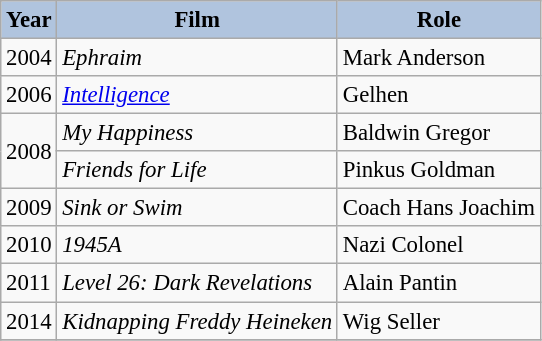<table class="wikitable" style="font-size: 95%;">
<tr>
<th style="background:#b0c4de;">Year</th>
<th style="background:#b0c4de;">Film</th>
<th style="background:#b0c4de;">Role</th>
</tr>
<tr>
<td>2004</td>
<td><em>Ephraim</em></td>
<td>Mark Anderson</td>
</tr>
<tr>
<td>2006</td>
<td><em><a href='#'>Intelligence</a></em></td>
<td>Gelhen</td>
</tr>
<tr>
<td rowspan="2">2008</td>
<td><em>My Happiness</em></td>
<td>Baldwin Gregor</td>
</tr>
<tr>
<td><em>Friends for Life</em></td>
<td>Pinkus Goldman</td>
</tr>
<tr>
<td>2009</td>
<td><em>Sink or Swim</em></td>
<td>Coach Hans Joachim</td>
</tr>
<tr>
<td>2010</td>
<td><em>1945A</em></td>
<td>Nazi Colonel</td>
</tr>
<tr>
<td>2011</td>
<td><em>Level 26: Dark Revelations</em></td>
<td>Alain Pantin</td>
</tr>
<tr>
<td>2014</td>
<td><em>Kidnapping Freddy Heineken</em></td>
<td>Wig Seller</td>
</tr>
<tr>
</tr>
</table>
